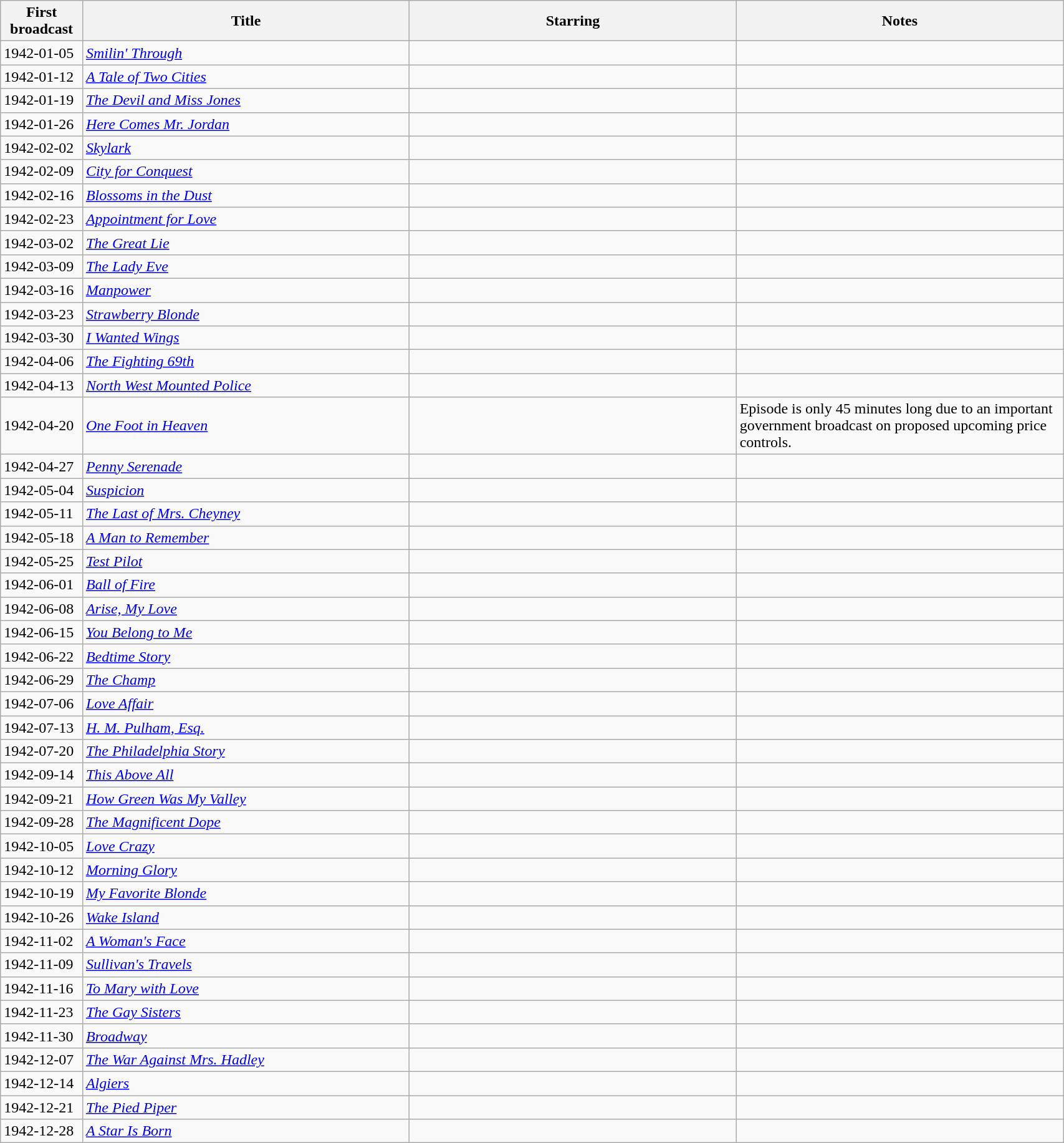<table class="wikitable sortable plainrowheaders" width=90%>
<tr>
<th width=5% scope="col">First broadcast</th>
<th width=25% scope="col">Title</th>
<th width=25% scope="col">Starring</th>
<th width=25% scope="col">Notes</th>
</tr>
<tr>
<td rowspan=>1942-01-05</td>
<td scope="row"><em><a href='#'>Smilin' Through</a></em></td>
<td></td>
<td></td>
</tr>
<tr>
<td rowspan=>1942-01-12</td>
<td scope="row"><em><a href='#'>A Tale of Two Cities</a></em></td>
<td></td>
<td></td>
</tr>
<tr>
<td rowspan=>1942-01-19</td>
<td scope="row"><em><a href='#'>The Devil and Miss Jones</a></em></td>
<td></td>
<td></td>
</tr>
<tr>
<td rowspan=>1942-01-26</td>
<td scope="row"><em><a href='#'>Here Comes Mr. Jordan</a></em></td>
<td></td>
<td></td>
</tr>
<tr>
<td rowspan=>1942-02-02</td>
<td scope="row"><em><a href='#'>Skylark</a></em></td>
<td></td>
<td></td>
</tr>
<tr>
<td rowspan=>1942-02-09</td>
<td scope="row"><em><a href='#'>City for Conquest</a></em></td>
<td></td>
<td></td>
</tr>
<tr>
<td rowspan=>1942-02-16</td>
<td scope="row"><em><a href='#'>Blossoms in the Dust</a></em></td>
<td></td>
<td></td>
</tr>
<tr>
<td rowspan=>1942-02-23</td>
<td scope="row"><em><a href='#'>Appointment for Love</a></em></td>
<td></td>
<td></td>
</tr>
<tr>
<td rowspan=>1942-03-02</td>
<td scope="row"><em><a href='#'>The Great Lie</a></em></td>
<td></td>
<td></td>
</tr>
<tr>
<td rowspan=>1942-03-09</td>
<td scope="row"><em><a href='#'>The Lady Eve</a></em></td>
<td></td>
<td></td>
</tr>
<tr>
<td rowspan=>1942-03-16</td>
<td scope="row"><em><a href='#'>Manpower</a></em></td>
<td></td>
<td></td>
</tr>
<tr>
<td rowspan=>1942-03-23</td>
<td scope="row"><em><a href='#'>Strawberry Blonde</a></em></td>
<td></td>
<td></td>
</tr>
<tr>
<td rowspan=>1942-03-30</td>
<td scope="row"><em><a href='#'>I Wanted Wings</a></em></td>
<td></td>
<td></td>
</tr>
<tr>
<td rowspan=>1942-04-06</td>
<td scope="row"><em><a href='#'>The Fighting 69th</a></em></td>
<td></td>
<td></td>
</tr>
<tr>
<td rowspan=>1942-04-13</td>
<td scope="row"><em><a href='#'>North West Mounted Police</a></em></td>
<td></td>
<td></td>
</tr>
<tr>
<td rowspan=>1942-04-20</td>
<td scope="row"><em><a href='#'>One Foot in Heaven</a></em></td>
<td></td>
<td>Episode is only 45 minutes long due to an important government broadcast on proposed upcoming price controls.</td>
</tr>
<tr>
<td rowspan=>1942-04-27</td>
<td scope="row"><em><a href='#'>Penny Serenade</a></em></td>
<td></td>
<td></td>
</tr>
<tr>
<td rowspan=>1942-05-04</td>
<td scope="row"><em><a href='#'>Suspicion</a></em></td>
<td></td>
<td></td>
</tr>
<tr>
<td rowspan=>1942-05-11</td>
<td scope="row"><em><a href='#'>The Last of Mrs. Cheyney</a></em></td>
<td></td>
<td></td>
</tr>
<tr>
<td rowspan=>1942-05-18</td>
<td scope="row"><em><a href='#'>A Man to Remember</a></em></td>
<td></td>
<td></td>
</tr>
<tr>
<td rowspan=>1942-05-25</td>
<td scope="row"><em><a href='#'>Test Pilot</a></em></td>
<td></td>
<td></td>
</tr>
<tr>
<td rowspan=>1942-06-01</td>
<td scope="row"><em><a href='#'>Ball of Fire</a></em></td>
<td></td>
<td></td>
</tr>
<tr>
<td rowspan=>1942-06-08</td>
<td scope="row"><em><a href='#'>Arise, My Love</a></em></td>
<td></td>
<td></td>
</tr>
<tr>
<td rowspan=>1942-06-15</td>
<td scope="row"><em><a href='#'>You Belong to Me</a></em></td>
<td></td>
<td></td>
</tr>
<tr>
<td rowspan=>1942-06-22</td>
<td scope="row"><em><a href='#'>Bedtime Story</a></em></td>
<td></td>
<td></td>
</tr>
<tr>
<td rowspan=>1942-06-29</td>
<td scope="row"><em><a href='#'>The Champ</a></em></td>
<td></td>
<td></td>
</tr>
<tr>
<td rowspan=>1942-07-06</td>
<td scope="row"><em><a href='#'>Love Affair</a></em></td>
<td></td>
<td></td>
</tr>
<tr>
<td rowspan=>1942-07-13</td>
<td scope="row"><em><a href='#'>H. M. Pulham, Esq.</a></em></td>
<td></td>
<td></td>
</tr>
<tr>
<td rowspan=>1942-07-20</td>
<td scope="row"><em><a href='#'>The Philadelphia Story</a></em></td>
<td></td>
<td></td>
</tr>
<tr>
<td rowspan=>1942-09-14</td>
<td scope="row"><em><a href='#'>This Above All</a></em></td>
<td></td>
<td></td>
</tr>
<tr>
<td rowspan=>1942-09-21</td>
<td scope="row"><em><a href='#'>How Green Was My Valley</a></em></td>
<td></td>
<td></td>
</tr>
<tr>
<td rowspan=>1942-09-28</td>
<td scope="row"><em><a href='#'>The Magnificent Dope</a></em></td>
<td></td>
<td></td>
</tr>
<tr>
<td rowspan=>1942-10-05</td>
<td scope="row"><em><a href='#'>Love Crazy</a></em></td>
<td></td>
<td></td>
</tr>
<tr>
<td rowspan=>1942-10-12</td>
<td scope="row"><em><a href='#'>Morning Glory</a></em></td>
<td></td>
<td></td>
</tr>
<tr>
<td rowspan=>1942-10-19</td>
<td scope="row"><em><a href='#'>My Favorite Blonde</a></em></td>
<td></td>
<td></td>
</tr>
<tr>
<td rowspan=>1942-10-26</td>
<td scope="row"><em><a href='#'>Wake Island</a></em></td>
<td></td>
<td></td>
</tr>
<tr>
<td rowspan=>1942-11-02</td>
<td scope="row"><em><a href='#'>A Woman's Face</a></em></td>
<td></td>
<td></td>
</tr>
<tr>
<td rowspan=>1942-11-09</td>
<td scope="row"><em><a href='#'>Sullivan's Travels</a></em></td>
<td></td>
<td></td>
</tr>
<tr>
<td rowspan=>1942-11-16</td>
<td scope="row"><em><a href='#'>To Mary with Love</a></em></td>
<td></td>
<td></td>
</tr>
<tr>
<td rowspan=>1942-11-23</td>
<td scope="row"><em><a href='#'>The Gay Sisters</a></em></td>
<td></td>
<td></td>
</tr>
<tr>
<td rowspan=>1942-11-30</td>
<td scope="row"><em><a href='#'>Broadway</a></em></td>
<td></td>
<td></td>
</tr>
<tr>
<td rowspan=>1942-12-07</td>
<td scope="row"><em><a href='#'>The War Against Mrs. Hadley</a></em></td>
<td></td>
<td></td>
</tr>
<tr>
<td rowspan=>1942-12-14</td>
<td scope="row"><em><a href='#'>Algiers</a></em></td>
<td></td>
<td></td>
</tr>
<tr>
<td rowspan=>1942-12-21</td>
<td scope="row"><em><a href='#'>The Pied Piper</a></em></td>
<td></td>
<td></td>
</tr>
<tr>
<td rowspan=>1942-12-28</td>
<td scope="row"><em><a href='#'>A Star Is Born</a></em></td>
<td></td>
<td></td>
</tr>
</table>
